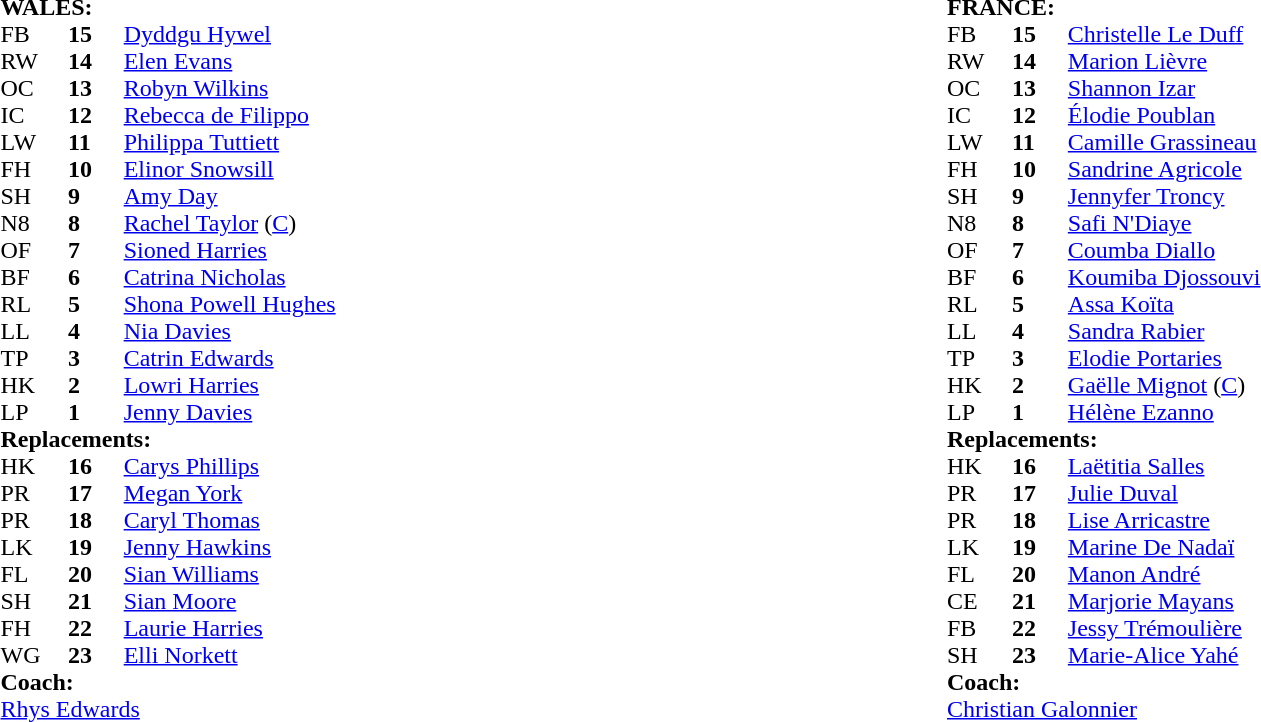<table style="width:100%">
<tr>
<td width="50%"><br><table cellspacing="0" cellpadding="0">
<tr>
<td colspan="4"><strong>WALES:</strong></td>
</tr>
<tr>
<th width="3%"></th>
<th width="3%"></th>
<th width="22%"></th>
<th width="22%"></th>
</tr>
<tr>
<td>FB</td>
<td><strong>15</strong></td>
<td><a href='#'>Dyddgu Hywel</a></td>
</tr>
<tr>
<td>RW</td>
<td><strong>14</strong></td>
<td><a href='#'>Elen Evans</a></td>
</tr>
<tr>
<td>OC</td>
<td><strong>13</strong></td>
<td><a href='#'>Robyn Wilkins</a></td>
</tr>
<tr>
<td>IC</td>
<td><strong>12</strong></td>
<td><a href='#'>Rebecca de Filippo</a></td>
<td></td>
</tr>
<tr>
<td>LW</td>
<td><strong>11</strong></td>
<td><a href='#'>Philippa Tuttiett</a></td>
</tr>
<tr>
<td>FH</td>
<td><strong>10</strong></td>
<td><a href='#'>Elinor Snowsill</a></td>
</tr>
<tr>
<td>SH</td>
<td><strong>9</strong></td>
<td><a href='#'>Amy Day</a></td>
<td></td>
</tr>
<tr>
<td>N8</td>
<td><strong>8</strong></td>
<td><a href='#'>Rachel Taylor</a> (<a href='#'>C</a>)</td>
</tr>
<tr>
<td>OF</td>
<td><strong>7</strong></td>
<td><a href='#'>Sioned Harries</a></td>
<td></td>
</tr>
<tr>
<td>BF</td>
<td><strong>6</strong></td>
<td><a href='#'>Catrina Nicholas</a></td>
<td></td>
</tr>
<tr>
<td>RL</td>
<td><strong>5</strong></td>
<td><a href='#'>Shona Powell Hughes</a></td>
</tr>
<tr>
<td>LL</td>
<td><strong>4</strong></td>
<td><a href='#'>Nia Davies</a></td>
</tr>
<tr>
<td>TP</td>
<td><strong>3</strong></td>
<td><a href='#'>Catrin Edwards</a></td>
<td></td>
</tr>
<tr>
<td>HK</td>
<td><strong>2</strong></td>
<td><a href='#'>Lowri Harries</a></td>
<td></td>
</tr>
<tr>
<td>LP</td>
<td><strong>1</strong></td>
<td><a href='#'>Jenny Davies</a></td>
<td></td>
</tr>
<tr>
<td colspan=4><strong>Replacements:</strong></td>
</tr>
<tr>
<td>HK</td>
<td><strong>16</strong></td>
<td><a href='#'>Carys Phillips</a></td>
<td></td>
</tr>
<tr>
<td>PR</td>
<td><strong>17</strong></td>
<td><a href='#'>Megan York</a></td>
<td></td>
</tr>
<tr>
<td>PR</td>
<td><strong>18</strong></td>
<td><a href='#'>Caryl Thomas</a></td>
<td></td>
</tr>
<tr>
<td>LK</td>
<td><strong>19</strong></td>
<td><a href='#'>Jenny Hawkins</a></td>
<td></td>
</tr>
<tr>
<td>FL</td>
<td><strong>20</strong></td>
<td><a href='#'>Sian Williams</a></td>
<td></td>
</tr>
<tr>
<td>SH</td>
<td><strong>21</strong></td>
<td><a href='#'>Sian Moore</a></td>
<td></td>
</tr>
<tr>
<td>FH</td>
<td><strong>22</strong></td>
<td><a href='#'>Laurie Harries</a></td>
</tr>
<tr>
<td>WG</td>
<td><strong>23</strong></td>
<td><a href='#'>Elli Norkett</a></td>
<td></td>
</tr>
<tr>
<td colspan="4"><strong>Coach:</strong></td>
</tr>
<tr>
<td colspan="4"> <a href='#'>Rhys Edwards</a></td>
</tr>
<tr>
</tr>
</table>
</td>
<td width="50%"><br><table cellspacing="0" cellpadding="0">
<tr>
<td colspan="4"><strong>FRANCE:</strong></td>
</tr>
<tr>
<th width="3%"></th>
<th width="3%"></th>
<th width="22%"></th>
<th width="22%"></th>
</tr>
<tr>
<td>FB</td>
<td><strong>15</strong></td>
<td><a href='#'>Christelle Le Duff</a></td>
<td></td>
</tr>
<tr>
<td>RW</td>
<td><strong>14</strong></td>
<td><a href='#'>Marion Lièvre</a></td>
</tr>
<tr>
<td>OC</td>
<td><strong>13</strong></td>
<td><a href='#'>Shannon Izar</a></td>
</tr>
<tr>
<td>IC</td>
<td><strong>12</strong></td>
<td><a href='#'>Élodie Poublan</a></td>
<td></td>
</tr>
<tr>
<td>LW</td>
<td><strong>11</strong></td>
<td><a href='#'>Camille Grassineau</a></td>
</tr>
<tr>
<td>FH</td>
<td><strong>10</strong></td>
<td><a href='#'>Sandrine Agricole</a></td>
</tr>
<tr>
<td>SH</td>
<td><strong>9</strong></td>
<td><a href='#'>Jennyfer Troncy</a></td>
<td></td>
</tr>
<tr>
<td>N8</td>
<td><strong>8</strong></td>
<td><a href='#'>Safi N'Diaye</a></td>
</tr>
<tr>
<td>OF</td>
<td><strong>7</strong></td>
<td><a href='#'>Coumba Diallo</a></td>
</tr>
<tr>
<td>BF</td>
<td><strong>6</strong></td>
<td><a href='#'>Koumiba Djossouvi</a></td>
</tr>
<tr>
<td>RL</td>
<td><strong>5</strong></td>
<td><a href='#'>Assa Koïta</a></td>
<td></td>
</tr>
<tr>
<td>LL</td>
<td><strong>4</strong></td>
<td><a href='#'>Sandra Rabier</a></td>
<td></td>
</tr>
<tr>
<td>TP</td>
<td><strong>3</strong></td>
<td><a href='#'>Elodie Portaries</a></td>
<td></td>
</tr>
<tr>
<td>HK</td>
<td><strong>2</strong></td>
<td><a href='#'>Gaëlle Mignot</a> (<a href='#'>C</a>)</td>
<td></td>
</tr>
<tr>
<td>LP</td>
<td><strong>1</strong></td>
<td><a href='#'>Hélène Ezanno</a></td>
<td></td>
</tr>
<tr>
<td colspan=4><strong>Replacements:</strong></td>
</tr>
<tr>
<td>HK</td>
<td><strong>16</strong></td>
<td><a href='#'>Laëtitia Salles</a></td>
<td></td>
</tr>
<tr>
<td>PR</td>
<td><strong>17</strong></td>
<td><a href='#'>Julie Duval</a></td>
<td></td>
</tr>
<tr>
<td>PR</td>
<td><strong>18</strong></td>
<td><a href='#'>Lise Arricastre</a></td>
<td></td>
</tr>
<tr>
<td>LK</td>
<td><strong>19</strong></td>
<td><a href='#'>Marine De Nadaï</a></td>
<td></td>
</tr>
<tr>
<td>FL</td>
<td><strong>20</strong></td>
<td><a href='#'>Manon André</a></td>
<td></td>
</tr>
<tr>
<td>CE</td>
<td><strong>21</strong></td>
<td><a href='#'>Marjorie Mayans</a></td>
<td></td>
</tr>
<tr>
<td>FB</td>
<td><strong>22</strong></td>
<td><a href='#'>Jessy Trémoulière</a></td>
<td></td>
</tr>
<tr>
<td>SH</td>
<td><strong>23</strong></td>
<td><a href='#'>Marie-Alice Yahé</a></td>
<td></td>
</tr>
<tr>
<td colspan="4"><strong>Coach:</strong></td>
</tr>
<tr>
<td colspan="4"> <a href='#'>Christian Galonnier</a></td>
</tr>
<tr>
</tr>
</table>
</td>
</tr>
</table>
